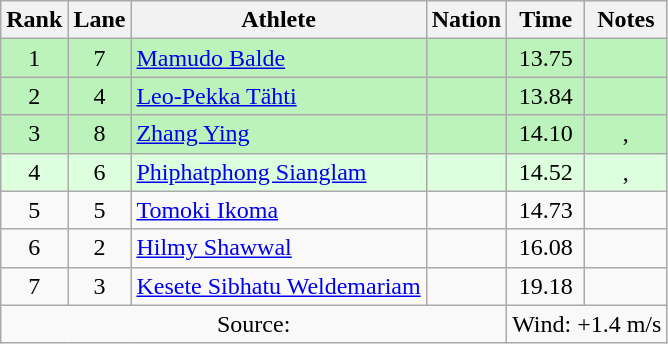<table class="wikitable sortable" style="text-align:center;">
<tr>
<th scope="col">Rank</th>
<th scope="col">Lane</th>
<th scope="col">Athlete</th>
<th scope="col">Nation</th>
<th scope="col">Time</th>
<th scope="col">Notes</th>
</tr>
<tr bgcolor="#bbf3bb">
<td>1</td>
<td>7</td>
<td align=left><a href='#'>Mamudo Balde</a></td>
<td align=left></td>
<td>13.75</td>
<td> </td>
</tr>
<tr bgcolor="#bbf3bb">
<td>2</td>
<td>4</td>
<td align=left><a href='#'>Leo-Pekka Tähti</a></td>
<td align=left></td>
<td>13.84</td>
<td></td>
</tr>
<tr bgcolor="#bbf3bb">
<td>3</td>
<td>8</td>
<td align=left><a href='#'>Zhang Ying</a></td>
<td align=left></td>
<td>14.10</td>
<td>, </td>
</tr>
<tr bgcolor=ddffdd>
<td>4</td>
<td>6</td>
<td align=left><a href='#'>Phiphatphong Sianglam</a></td>
<td align=left></td>
<td>14.52</td>
<td>, </td>
</tr>
<tr>
<td>5</td>
<td>5</td>
<td align=left><a href='#'>Tomoki Ikoma</a></td>
<td align=left></td>
<td>14.73</td>
<td></td>
</tr>
<tr>
<td>6</td>
<td>2</td>
<td align=left><a href='#'>Hilmy Shawwal</a></td>
<td align=left></td>
<td>16.08</td>
<td></td>
</tr>
<tr>
<td>7</td>
<td>3</td>
<td align=left><a href='#'>Kesete Sibhatu Weldemariam</a></td>
<td align=left></td>
<td>19.18</td>
<td></td>
</tr>
<tr class="sortbottom">
<td colspan=4>Source:</td>
<td colspan="2" style="text-align:left;">Wind: +1.4 m/s</td>
</tr>
</table>
